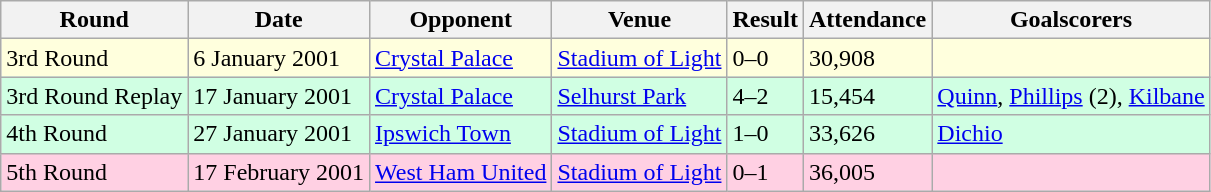<table class="wikitable">
<tr>
<th>Round</th>
<th>Date</th>
<th>Opponent</th>
<th>Venue</th>
<th>Result</th>
<th>Attendance</th>
<th>Goalscorers</th>
</tr>
<tr style="background:#ffffdd;">
<td>3rd Round</td>
<td>6 January 2001</td>
<td><a href='#'>Crystal Palace</a></td>
<td><a href='#'>Stadium of Light</a></td>
<td>0–0</td>
<td>30,908</td>
<td></td>
</tr>
<tr style="background:#d0ffe3;">
<td>3rd Round Replay</td>
<td>17 January 2001</td>
<td><a href='#'>Crystal Palace</a></td>
<td><a href='#'>Selhurst Park</a></td>
<td>4–2</td>
<td>15,454</td>
<td><a href='#'>Quinn</a>, <a href='#'>Phillips</a> (2), <a href='#'>Kilbane</a></td>
</tr>
<tr style="background:#d0ffe3;">
<td>4th Round</td>
<td>27 January 2001</td>
<td><a href='#'>Ipswich Town</a></td>
<td><a href='#'>Stadium of Light</a></td>
<td>1–0</td>
<td>33,626</td>
<td><a href='#'>Dichio</a></td>
</tr>
<tr style="background:#ffd0e3;">
<td>5th Round</td>
<td>17 February 2001</td>
<td><a href='#'>West Ham United</a></td>
<td><a href='#'>Stadium of Light</a></td>
<td>0–1</td>
<td>36,005</td>
<td></td>
</tr>
</table>
